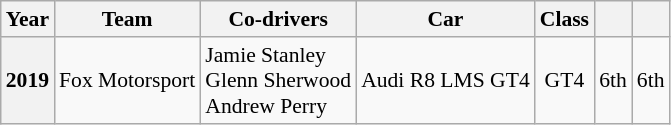<table class="wikitable" style="font-size:90%">
<tr>
<th>Year</th>
<th>Team</th>
<th>Co-drivers</th>
<th>Car</th>
<th>Class</th>
<th></th>
<th></th>
</tr>
<tr style="text-align:center;">
<th>2019</th>
<td align="left"> Fox Motorsport</td>
<td align="left"> Jamie Stanley<br> Glenn Sherwood<br> Andrew Perry</td>
<td align="left">Audi R8 LMS GT4</td>
<td>GT4</td>
<td>6th</td>
<td>6th</td>
</tr>
</table>
